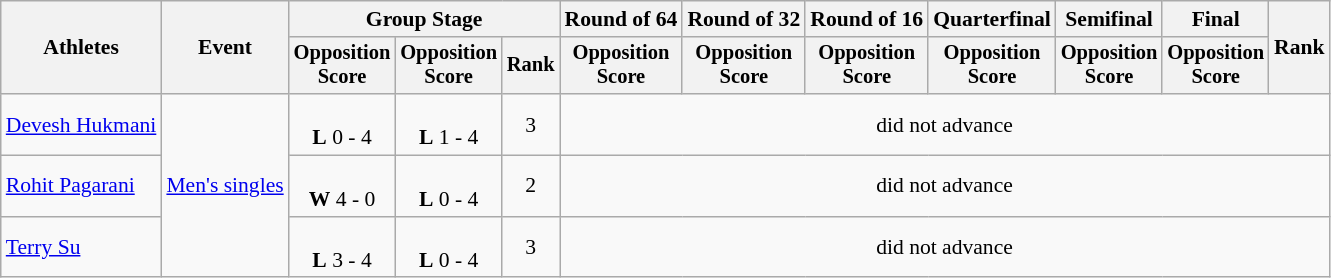<table class="wikitable" style="font-size:90%">
<tr>
<th rowspan=2>Athletes</th>
<th rowspan=2>Event</th>
<th colspan=3>Group Stage</th>
<th>Round of 64</th>
<th>Round of 32</th>
<th>Round of 16</th>
<th>Quarterfinal</th>
<th>Semifinal</th>
<th>Final</th>
<th rowspan=2>Rank</th>
</tr>
<tr style="font-size:95%">
<th>Opposition<br>Score</th>
<th>Opposition<br>Score</th>
<th>Rank</th>
<th>Opposition<br>Score</th>
<th>Opposition<br>Score</th>
<th>Opposition<br>Score</th>
<th>Opposition<br>Score</th>
<th>Opposition<br>Score</th>
<th>Opposition<br>Score</th>
</tr>
<tr align=center>
<td align=left><a href='#'>Devesh Hukmani</a></td>
<td align=left rowspan=3><a href='#'>Men's singles</a></td>
<td><br><strong>L</strong> 0 - 4</td>
<td><br><strong>L</strong> 1 - 4</td>
<td>3</td>
<td colspan=7>did not advance</td>
</tr>
<tr align=center>
<td align=left><a href='#'>Rohit Pagarani</a></td>
<td><br><strong>W</strong> 4 - 0</td>
<td><br><strong>L</strong> 0 - 4</td>
<td>2</td>
<td colspan=7>did not advance</td>
</tr>
<tr align=center>
<td align=left><a href='#'>Terry Su</a></td>
<td><br><strong>L</strong> 3 - 4</td>
<td><br><strong>L</strong> 0 - 4</td>
<td>3</td>
<td colspan=7>did not advance</td>
</tr>
</table>
